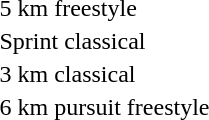<table>
<tr>
<td>5 km freestyle</td>
<td></td>
<td></td>
<td></td>
</tr>
<tr>
<td>Sprint classical</td>
<td></td>
<td></td>
<td></td>
</tr>
<tr>
<td>3 km classical</td>
<td></td>
<td></td>
<td></td>
</tr>
<tr>
<td>6 km pursuit freestyle</td>
<td></td>
<td></td>
<td></td>
</tr>
</table>
